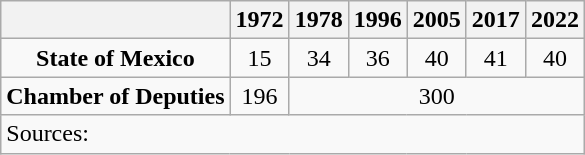<table class="wikitable" style="text-align: center">
<tr>
<th></th>
<th>1972</th>
<th>1978</th>
<th>1996</th>
<th>2005</th>
<th>2017</th>
<th>2022</th>
</tr>
<tr>
<td><strong>State of Mexico</strong></td>
<td>15</td>
<td>34</td>
<td>36</td>
<td>40</td>
<td>41</td>
<td>40</td>
</tr>
<tr>
<td><strong>Chamber of Deputies</strong></td>
<td>196</td>
<td colspan=5>300</td>
</tr>
<tr>
<td colspan=7 style="text-align: left">Sources: </td>
</tr>
</table>
